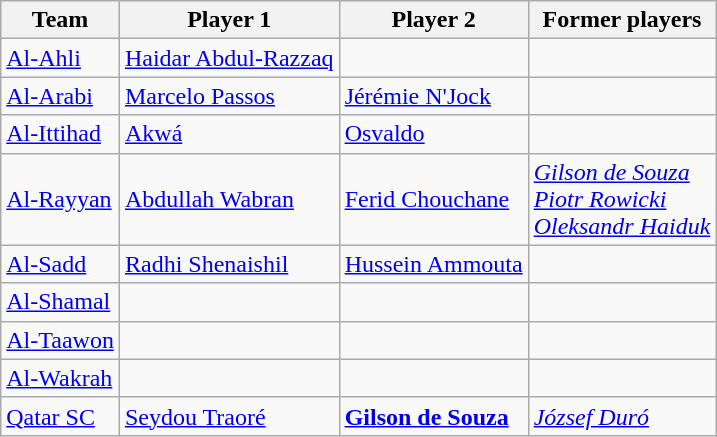<table class="wikitable">
<tr>
<th>Team</th>
<th>Player 1</th>
<th>Player 2</th>
<th>Former players</th>
</tr>
<tr>
<td><a href='#'>Al-Ahli</a></td>
<td> <a href='#'>Haidar Abdul-Razzaq</a></td>
<td></td>
<td></td>
</tr>
<tr>
<td><a href='#'>Al-Arabi</a></td>
<td> <a href='#'>Marcelo Passos</a></td>
<td> <a href='#'>Jérémie N'Jock</a></td>
<td></td>
</tr>
<tr>
<td><a href='#'>Al-Ittihad</a></td>
<td> <a href='#'>Akwá</a></td>
<td> <a href='#'>Osvaldo</a></td>
<td></td>
</tr>
<tr>
<td><a href='#'>Al-Rayyan</a></td>
<td> <a href='#'>Abdullah Wabran</a></td>
<td> <a href='#'>Ferid Chouchane</a></td>
<td> <em><a href='#'>Gilson de Souza</a></em><br> <em><a href='#'>Piotr Rowicki</a></em><br> <em><a href='#'>Oleksandr Haiduk</a></em></td>
</tr>
<tr>
<td><a href='#'>Al-Sadd</a></td>
<td> <a href='#'>Radhi Shenaishil</a></td>
<td> <a href='#'>Hussein Ammouta</a></td>
<td></td>
</tr>
<tr>
<td><a href='#'>Al-Shamal</a></td>
<td></td>
<td></td>
<td></td>
</tr>
<tr>
<td><a href='#'>Al-Taawon</a></td>
<td></td>
<td></td>
<td></td>
</tr>
<tr>
<td><a href='#'>Al-Wakrah</a></td>
<td></td>
<td></td>
<td></td>
</tr>
<tr>
<td><a href='#'>Qatar SC</a></td>
<td> <a href='#'>Seydou Traoré</a></td>
<td> <strong><a href='#'>Gilson de Souza</a></strong></td>
<td> <em><a href='#'>József Duró</a></em></td>
</tr>
</table>
